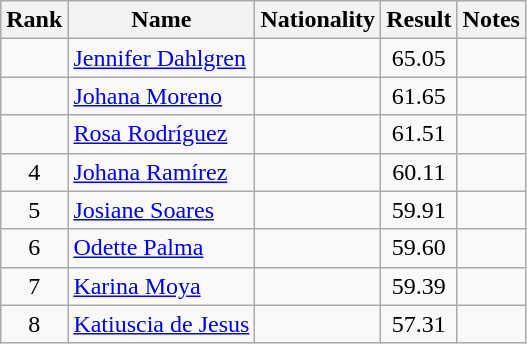<table class="wikitable sortable" style="text-align:center">
<tr>
<th>Rank</th>
<th>Name</th>
<th>Nationality</th>
<th>Result</th>
<th>Notes</th>
</tr>
<tr>
<td></td>
<td align=left><a href='#'>Jennifer Dahlgren</a></td>
<td align=left></td>
<td>65.05</td>
<td></td>
</tr>
<tr>
<td></td>
<td align=left><a href='#'>Johana Moreno</a></td>
<td align=left></td>
<td>61.65</td>
<td></td>
</tr>
<tr>
<td></td>
<td align=left><a href='#'>Rosa Rodríguez</a></td>
<td align=left></td>
<td>61.51</td>
<td></td>
</tr>
<tr>
<td>4</td>
<td align=left><a href='#'>Johana Ramírez</a></td>
<td align=left></td>
<td>60.11</td>
<td></td>
</tr>
<tr>
<td>5</td>
<td align=left><a href='#'>Josiane Soares</a></td>
<td align=left></td>
<td>59.91</td>
<td></td>
</tr>
<tr>
<td>6</td>
<td align=left><a href='#'>Odette Palma</a></td>
<td align=left></td>
<td>59.60</td>
<td></td>
</tr>
<tr>
<td>7</td>
<td align=left><a href='#'>Karina Moya</a></td>
<td align=left></td>
<td>59.39</td>
<td></td>
</tr>
<tr>
<td>8</td>
<td align=left><a href='#'>Katiuscia de Jesus</a></td>
<td align=left></td>
<td>57.31</td>
<td></td>
</tr>
</table>
